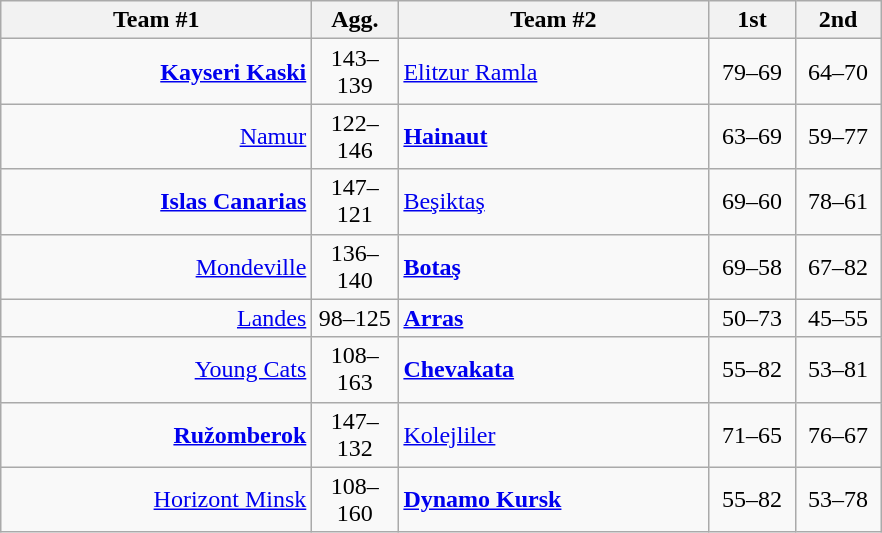<table class=wikitable style="text-align:center">
<tr>
<th width=200>Team #1</th>
<th width=50>Agg.</th>
<th width=200>Team #2</th>
<th width=50>1st</th>
<th width=50>2nd</th>
</tr>
<tr>
<td align=right><strong><a href='#'>Kayseri Kaski</a></strong> </td>
<td align=center>143–139</td>
<td align=left> <a href='#'>Elitzur Ramla</a></td>
<td align=center>79–69</td>
<td align=center>64–70</td>
</tr>
<tr>
<td align=right><a href='#'>Namur</a> </td>
<td align=center>122–146</td>
<td align=left> <strong><a href='#'>Hainaut</a></strong></td>
<td align=center>63–69</td>
<td align=center>59–77</td>
</tr>
<tr>
<td align=right><strong><a href='#'>Islas Canarias</a></strong> </td>
<td align=center>147–121</td>
<td align=left> <a href='#'>Beşiktaş</a></td>
<td align=center>69–60</td>
<td align=center>78–61</td>
</tr>
<tr>
<td align=right><a href='#'>Mondeville</a> </td>
<td align=center>136–140</td>
<td align=left> <strong><a href='#'>Botaş</a></strong></td>
<td align=center>69–58</td>
<td align=center>67–82</td>
</tr>
<tr>
<td align=right><a href='#'>Landes</a> </td>
<td align=center>98–125</td>
<td align=left> <strong><a href='#'>Arras</a></strong></td>
<td align=center>50–73</td>
<td align=center>45–55</td>
</tr>
<tr>
<td align=right><a href='#'>Young Cats</a> </td>
<td align=center>108–163</td>
<td align=left> <strong><a href='#'>Chevakata</a></strong></td>
<td align=center>55–82</td>
<td align=center>53–81</td>
</tr>
<tr>
<td align=right><strong><a href='#'>Ružomberok</a></strong> </td>
<td align=center>147–132</td>
<td align=left> <a href='#'>Kolejliler</a></td>
<td align=center>71–65</td>
<td align=center>76–67</td>
</tr>
<tr>
<td align=right><a href='#'>Horizont Minsk</a> </td>
<td align=center>108–160</td>
<td align=left> <strong><a href='#'>Dynamo Kursk</a></strong></td>
<td align=center>55–82</td>
<td align=center>53–78</td>
</tr>
</table>
